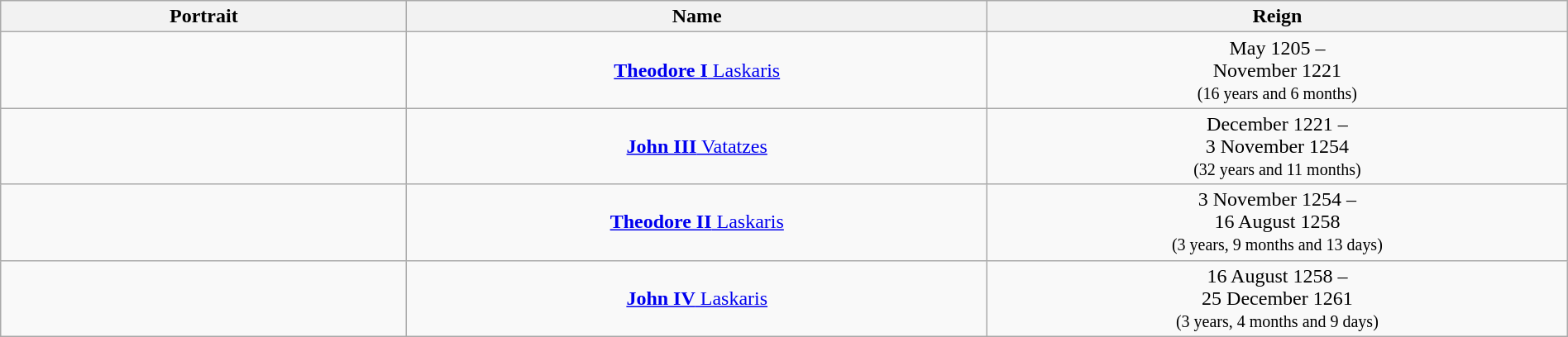<table class="wikitable" style="width:100%">
<tr>
<th style="width:7%">Portrait</th>
<th style="width:10%">Name</th>
<th style="width:10%">Reign</th>
</tr>
<tr>
<td align="center"></td>
<td align="center"><a href='#'><strong>Theodore I</strong> Laskaris</a><br></td>
<td style="text-align:center">May 1205 –<br>November 1221<br><small>(16 years and 6 months)</small></td>
</tr>
<tr>
<td align="center"></td>
<td align="center"><a href='#'><strong>John III</strong> Vatatzes</a><br></td>
<td style="text-align:center">December 1221 –<br>3 November 1254<br><small>(32 years and 11 months)</small></td>
</tr>
<tr>
<td align="center"></td>
<td align="center"><a href='#'><strong>Theodore II</strong> Laskaris</a><br></td>
<td style="text-align:center">3 November 1254 –<br>16 August 1258<br><small>(3 years, 9 months and 13 days)</small></td>
</tr>
<tr>
<td align="center"></td>
<td align="center"><a href='#'><strong>John IV</strong> Laskaris</a><br></td>
<td style="text-align:center">16 August 1258 –<br>25 December 1261<br><small>(3 years, 4 months and 9 days)</small></td>
</tr>
</table>
